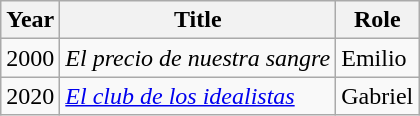<table class="wikitable sortable">
<tr>
<th>Year</th>
<th>Title</th>
<th>Role</th>
</tr>
<tr>
<td>2000</td>
<td><em>El precio de nuestra sangre</em></td>
<td>Emilio</td>
</tr>
<tr>
<td>2020</td>
<td><em><a href='#'>El club de los idealistas</a></em></td>
<td>Gabriel</td>
</tr>
</table>
